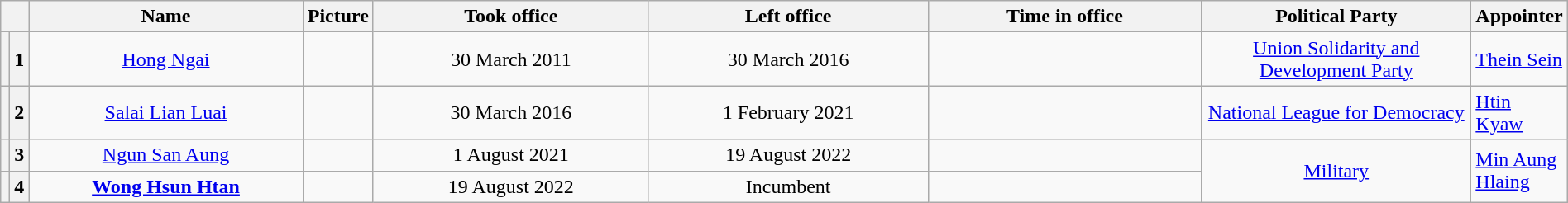<table class="wikitable" width="100%">
<tr>
<th colspan="2" width="1%"></th>
<th width="20%">Name<br></th>
<th width="100px">Picture</th>
<th width="20%">Took office</th>
<th width="20%">Left office</th>
<th width="20%">Time in office</th>
<th width="20%">Political Party</th>
<th width="20%">Appointer</th>
</tr>
<tr>
<th></th>
<th style="text-align:center;">1</th>
<td align=center><a href='#'>Hong Ngai</a></td>
<td align=center></td>
<td align=center>30 March 2011</td>
<td align=center>30 March 2016</td>
<td align=center></td>
<td align=center><a href='#'>Union Solidarity and Development Party</a></td>
<td><a href='#'>Thein Sein</a></td>
</tr>
<tr>
<th></th>
<th style="text-align:center;">2</th>
<td align=center><a href='#'>Salai Lian Luai</a></td>
<td align=center></td>
<td align=center>30 March 2016</td>
<td align=center>1 February 2021</td>
<td align=center></td>
<td align=center><a href='#'>National League for Democracy</a></td>
<td><a href='#'>Htin Kyaw</a></td>
</tr>
<tr>
<th></th>
<th style="text-align:center;">3</th>
<td align=center><a href='#'>Ngun San Aung</a></td>
<td align=center></td>
<td align=center>1 August 2021</td>
<td align=center>19 August 2022</td>
<td align=center></td>
<td rowspan=2 align=center><a href='#'>Military</a></td>
<td rowspan=2><a href='#'>Min Aung Hlaing</a></td>
</tr>
<tr>
<th></th>
<th style="text-align:center;">4</th>
<td align=center><strong><a href='#'>Wong Hsun Htan</a></strong></td>
<td align=center></td>
<td align=center>19 August 2022</td>
<td align=center>Incumbent</td>
<td align=center></td>
</tr>
</table>
